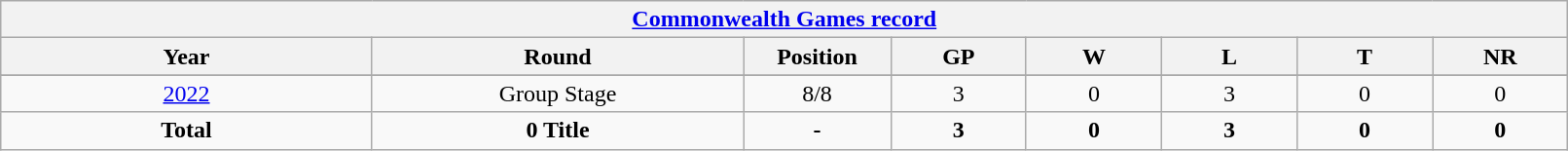<table class="wikitable" style="text-align: center; width:85%">
<tr>
<th colspan=10><a href='#'>Commonwealth Games record</a></th>
</tr>
<tr>
<th width=150>Year</th>
<th width=150>Round</th>
<th width=50>Position</th>
<th width=50>GP</th>
<th width=50>W</th>
<th width=50>L</th>
<th width=50>T</th>
<th width=50>NR</th>
</tr>
<tr>
</tr>
<tr>
<td> <a href='#'>2022</a></td>
<td>Group Stage</td>
<td>8/8</td>
<td>3</td>
<td>0</td>
<td>3</td>
<td>0</td>
<td>0</td>
</tr>
<tr>
<td><strong>Total</strong></td>
<td><strong>0 Title</strong></td>
<td><strong>-</strong></td>
<td><strong>3</strong></td>
<td><strong>0</strong></td>
<td><strong>3</strong></td>
<td><strong>0</strong></td>
<td><strong>0</strong></td>
</tr>
</table>
